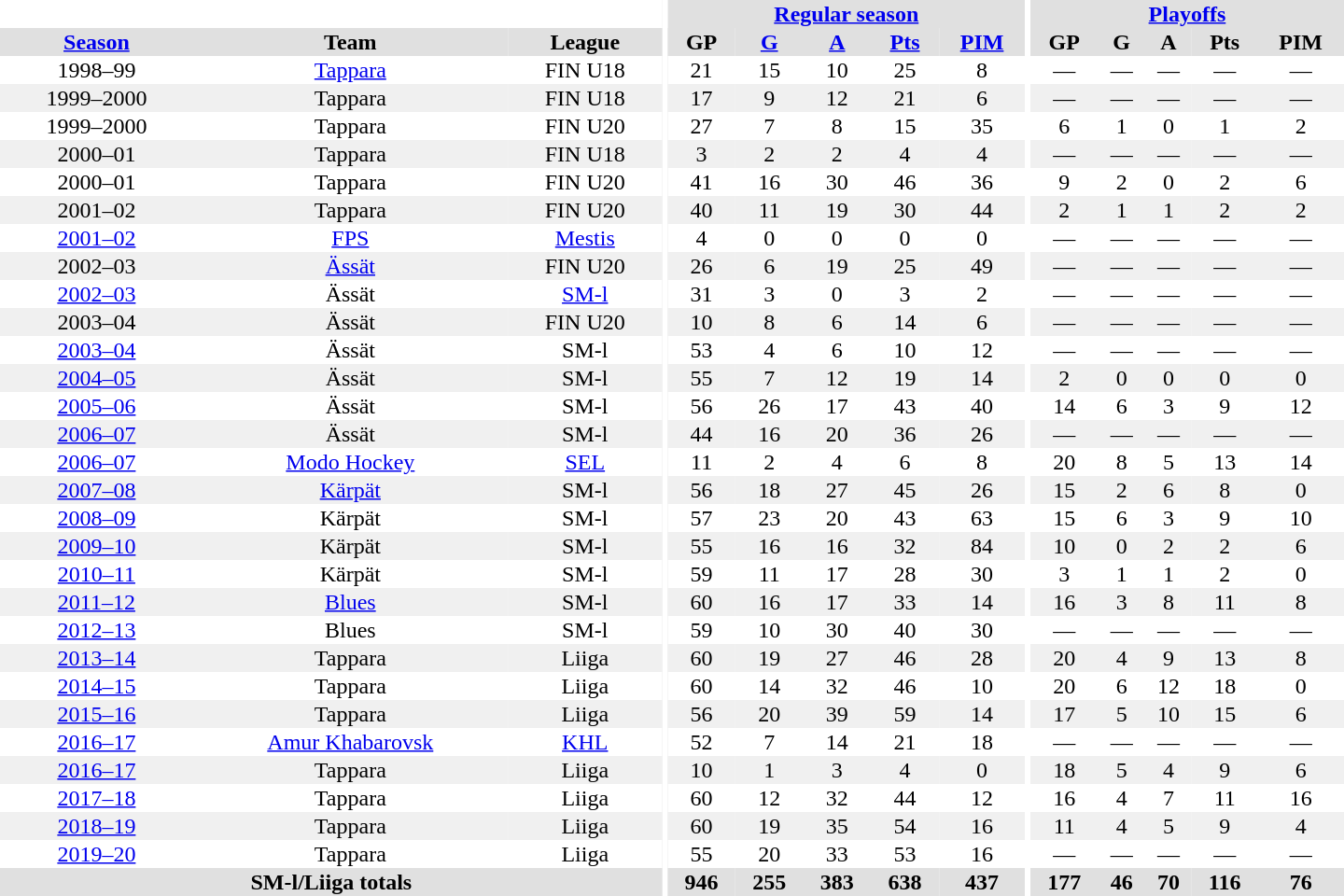<table border="0" cellpadding="1" cellspacing="0" style="text-align:center; width:60em">
<tr bgcolor="#e0e0e0">
<th colspan="3"  bgcolor="#ffffff"></th>
<th rowspan="100" bgcolor="#ffffff"></th>
<th colspan="5"><a href='#'>Regular season</a></th>
<th rowspan="100" bgcolor="#ffffff"></th>
<th colspan="5"><a href='#'>Playoffs</a></th>
</tr>
<tr bgcolor="#e0e0e0">
<th><a href='#'>Season</a></th>
<th>Team</th>
<th>League</th>
<th>GP</th>
<th><a href='#'>G</a></th>
<th><a href='#'>A</a></th>
<th><a href='#'>Pts</a></th>
<th><a href='#'>PIM</a></th>
<th>GP</th>
<th>G</th>
<th>A</th>
<th>Pts</th>
<th>PIM</th>
</tr>
<tr>
<td>1998–99</td>
<td><a href='#'>Tappara</a></td>
<td>FIN U18</td>
<td>21</td>
<td>15</td>
<td>10</td>
<td>25</td>
<td>8</td>
<td>—</td>
<td>—</td>
<td>—</td>
<td>—</td>
<td>—</td>
</tr>
<tr bgcolor="#f0f0f0">
<td>1999–2000</td>
<td>Tappara</td>
<td>FIN U18</td>
<td>17</td>
<td>9</td>
<td>12</td>
<td>21</td>
<td>6</td>
<td>—</td>
<td>—</td>
<td>—</td>
<td>—</td>
<td>—</td>
</tr>
<tr>
<td>1999–2000</td>
<td>Tappara</td>
<td>FIN U20</td>
<td>27</td>
<td>7</td>
<td>8</td>
<td>15</td>
<td>35</td>
<td>6</td>
<td>1</td>
<td>0</td>
<td>1</td>
<td>2</td>
</tr>
<tr bgcolor="#f0f0f0">
<td>2000–01</td>
<td>Tappara</td>
<td>FIN U18</td>
<td>3</td>
<td>2</td>
<td>2</td>
<td>4</td>
<td>4</td>
<td>—</td>
<td>—</td>
<td>—</td>
<td>—</td>
<td>—</td>
</tr>
<tr>
<td>2000–01</td>
<td>Tappara</td>
<td>FIN U20</td>
<td>41</td>
<td>16</td>
<td>30</td>
<td>46</td>
<td>36</td>
<td>9</td>
<td>2</td>
<td>0</td>
<td>2</td>
<td>6</td>
</tr>
<tr bgcolor="#f0f0f0">
<td>2001–02</td>
<td>Tappara</td>
<td>FIN U20</td>
<td>40</td>
<td>11</td>
<td>19</td>
<td>30</td>
<td>44</td>
<td>2</td>
<td>1</td>
<td>1</td>
<td>2</td>
<td>2</td>
</tr>
<tr>
<td><a href='#'>2001–02</a></td>
<td><a href='#'>FPS</a></td>
<td><a href='#'>Mestis</a></td>
<td>4</td>
<td>0</td>
<td>0</td>
<td>0</td>
<td>0</td>
<td>—</td>
<td>—</td>
<td>—</td>
<td>—</td>
<td>—</td>
</tr>
<tr bgcolor="#f0f0f0">
<td>2002–03</td>
<td><a href='#'>Ässät</a></td>
<td>FIN U20</td>
<td>26</td>
<td>6</td>
<td>19</td>
<td>25</td>
<td>49</td>
<td>—</td>
<td>—</td>
<td>—</td>
<td>—</td>
<td>—</td>
</tr>
<tr>
<td><a href='#'>2002–03</a></td>
<td>Ässät</td>
<td><a href='#'>SM-l</a></td>
<td>31</td>
<td>3</td>
<td>0</td>
<td>3</td>
<td>2</td>
<td>—</td>
<td>—</td>
<td>—</td>
<td>—</td>
<td>—</td>
</tr>
<tr bgcolor="#f0f0f0">
<td>2003–04</td>
<td>Ässät</td>
<td>FIN U20</td>
<td>10</td>
<td>8</td>
<td>6</td>
<td>14</td>
<td>6</td>
<td>—</td>
<td>—</td>
<td>—</td>
<td>—</td>
<td>—</td>
</tr>
<tr>
<td><a href='#'>2003–04</a></td>
<td>Ässät</td>
<td>SM-l</td>
<td>53</td>
<td>4</td>
<td>6</td>
<td>10</td>
<td>12</td>
<td>—</td>
<td>—</td>
<td>—</td>
<td>—</td>
<td>—</td>
</tr>
<tr bgcolor="#f0f0f0">
<td><a href='#'>2004–05</a></td>
<td>Ässät</td>
<td>SM-l</td>
<td>55</td>
<td>7</td>
<td>12</td>
<td>19</td>
<td>14</td>
<td>2</td>
<td>0</td>
<td>0</td>
<td>0</td>
<td>0</td>
</tr>
<tr>
<td><a href='#'>2005–06</a></td>
<td>Ässät</td>
<td>SM-l</td>
<td>56</td>
<td>26</td>
<td>17</td>
<td>43</td>
<td>40</td>
<td>14</td>
<td>6</td>
<td>3</td>
<td>9</td>
<td>12</td>
</tr>
<tr bgcolor="#f0f0f0">
<td><a href='#'>2006–07</a></td>
<td>Ässät</td>
<td>SM-l</td>
<td>44</td>
<td>16</td>
<td>20</td>
<td>36</td>
<td>26</td>
<td>—</td>
<td>—</td>
<td>—</td>
<td>—</td>
<td>—</td>
</tr>
<tr>
<td><a href='#'>2006–07</a></td>
<td><a href='#'>Modo Hockey</a></td>
<td><a href='#'>SEL</a></td>
<td>11</td>
<td>2</td>
<td>4</td>
<td>6</td>
<td>8</td>
<td>20</td>
<td>8</td>
<td>5</td>
<td>13</td>
<td>14</td>
</tr>
<tr bgcolor="#f0f0f0">
<td><a href='#'>2007–08</a></td>
<td><a href='#'>Kärpät</a></td>
<td>SM-l</td>
<td>56</td>
<td>18</td>
<td>27</td>
<td>45</td>
<td>26</td>
<td>15</td>
<td>2</td>
<td>6</td>
<td>8</td>
<td>0</td>
</tr>
<tr>
<td><a href='#'>2008–09</a></td>
<td>Kärpät</td>
<td>SM-l</td>
<td>57</td>
<td>23</td>
<td>20</td>
<td>43</td>
<td>63</td>
<td>15</td>
<td>6</td>
<td>3</td>
<td>9</td>
<td>10</td>
</tr>
<tr bgcolor="#f0f0f0">
<td><a href='#'>2009–10</a></td>
<td>Kärpät</td>
<td>SM-l</td>
<td>55</td>
<td>16</td>
<td>16</td>
<td>32</td>
<td>84</td>
<td>10</td>
<td>0</td>
<td>2</td>
<td>2</td>
<td>6</td>
</tr>
<tr>
<td><a href='#'>2010–11</a></td>
<td>Kärpät</td>
<td>SM-l</td>
<td>59</td>
<td>11</td>
<td>17</td>
<td>28</td>
<td>30</td>
<td>3</td>
<td>1</td>
<td>1</td>
<td>2</td>
<td>0</td>
</tr>
<tr bgcolor="#f0f0f0">
<td><a href='#'>2011–12</a></td>
<td><a href='#'>Blues</a></td>
<td>SM-l</td>
<td>60</td>
<td>16</td>
<td>17</td>
<td>33</td>
<td>14</td>
<td>16</td>
<td>3</td>
<td>8</td>
<td>11</td>
<td>8</td>
</tr>
<tr>
<td><a href='#'>2012–13</a></td>
<td>Blues</td>
<td>SM-l</td>
<td>59</td>
<td>10</td>
<td>30</td>
<td>40</td>
<td>30</td>
<td>—</td>
<td>—</td>
<td>—</td>
<td>—</td>
<td>—</td>
</tr>
<tr bgcolor="#f0f0f0">
<td><a href='#'>2013–14</a></td>
<td>Tappara</td>
<td>Liiga</td>
<td>60</td>
<td>19</td>
<td>27</td>
<td>46</td>
<td>28</td>
<td>20</td>
<td>4</td>
<td>9</td>
<td>13</td>
<td>8</td>
</tr>
<tr>
<td><a href='#'>2014–15</a></td>
<td>Tappara</td>
<td>Liiga</td>
<td>60</td>
<td>14</td>
<td>32</td>
<td>46</td>
<td>10</td>
<td>20</td>
<td>6</td>
<td>12</td>
<td>18</td>
<td>0</td>
</tr>
<tr bgcolor="#f0f0f0">
<td><a href='#'>2015–16</a></td>
<td>Tappara</td>
<td>Liiga</td>
<td>56</td>
<td>20</td>
<td>39</td>
<td>59</td>
<td>14</td>
<td>17</td>
<td>5</td>
<td>10</td>
<td>15</td>
<td>6</td>
</tr>
<tr>
<td><a href='#'>2016–17</a></td>
<td><a href='#'>Amur Khabarovsk</a></td>
<td><a href='#'>KHL</a></td>
<td>52</td>
<td>7</td>
<td>14</td>
<td>21</td>
<td>18</td>
<td>—</td>
<td>—</td>
<td>—</td>
<td>—</td>
<td>—</td>
</tr>
<tr bgcolor="#f0f0f0">
<td><a href='#'>2016–17</a></td>
<td>Tappara</td>
<td>Liiga</td>
<td>10</td>
<td>1</td>
<td>3</td>
<td>4</td>
<td>0</td>
<td>18</td>
<td>5</td>
<td>4</td>
<td>9</td>
<td>6</td>
</tr>
<tr>
<td><a href='#'>2017–18</a></td>
<td>Tappara</td>
<td>Liiga</td>
<td>60</td>
<td>12</td>
<td>32</td>
<td>44</td>
<td>12</td>
<td>16</td>
<td>4</td>
<td>7</td>
<td>11</td>
<td>16</td>
</tr>
<tr bgcolor="#f0f0f0">
<td><a href='#'>2018–19</a></td>
<td>Tappara</td>
<td>Liiga</td>
<td>60</td>
<td>19</td>
<td>35</td>
<td>54</td>
<td>16</td>
<td>11</td>
<td>4</td>
<td>5</td>
<td>9</td>
<td>4</td>
</tr>
<tr>
<td><a href='#'>2019–20</a></td>
<td>Tappara</td>
<td>Liiga</td>
<td>55</td>
<td>20</td>
<td>33</td>
<td>53</td>
<td>16</td>
<td>—</td>
<td>—</td>
<td>—</td>
<td>—</td>
<td>—</td>
</tr>
<tr bgcolor="#e0e0e0">
<th colspan="3">SM-l/Liiga totals</th>
<th>946</th>
<th>255</th>
<th>383</th>
<th>638</th>
<th>437</th>
<th>177</th>
<th>46</th>
<th>70</th>
<th>116</th>
<th>76</th>
</tr>
</table>
